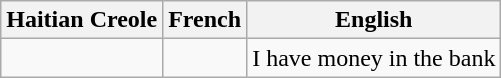<table class="wikitable">
<tr>
<th scope="col">Haitian Creole</th>
<th scope="col">French</th>
<th scope="col">English</th>
</tr>
<tr>
<td></td>
<td></td>
<td>I have money in the bank</td>
</tr>
</table>
